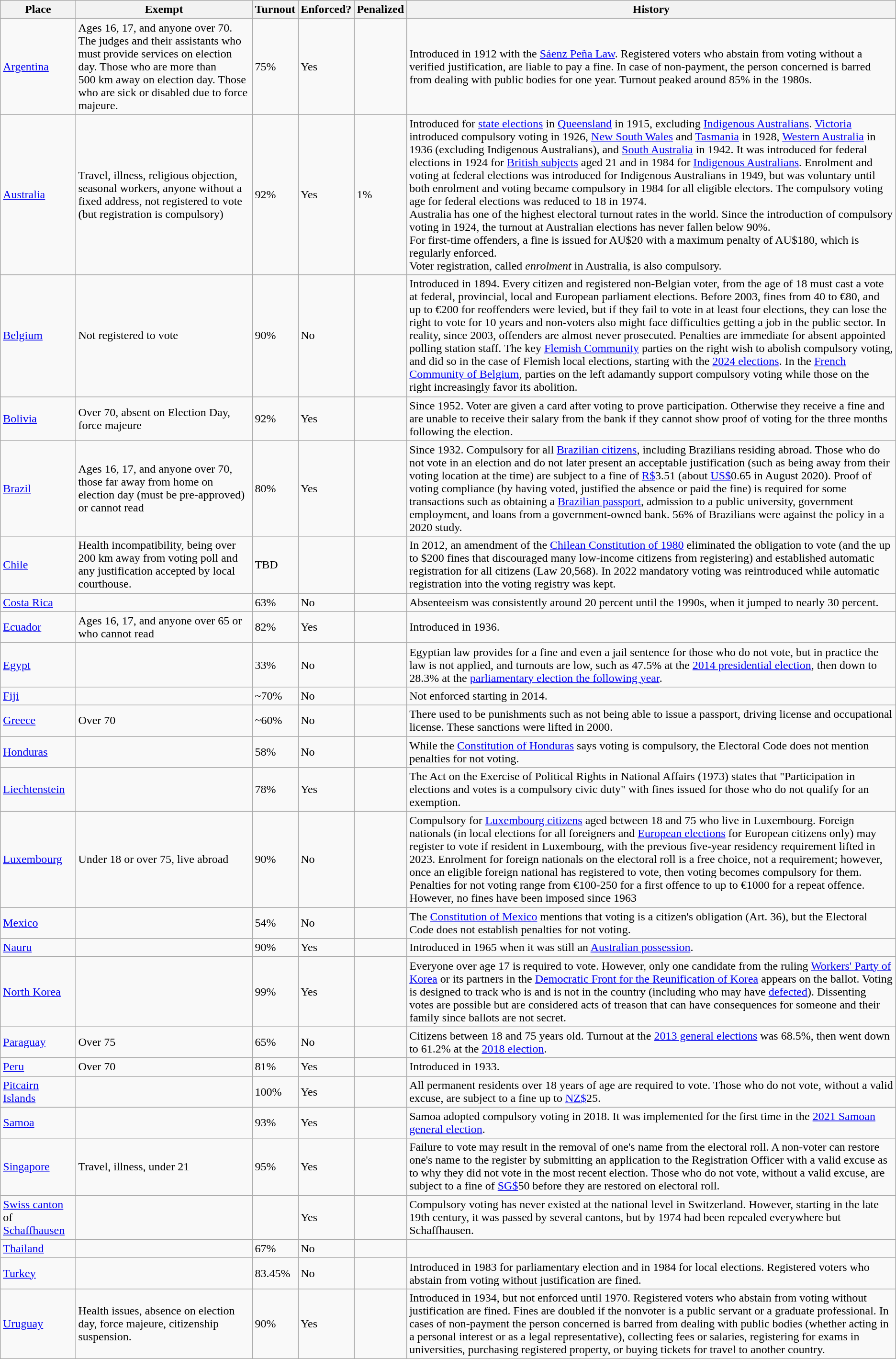<table class="wikitable sortable">
<tr>
<th>Place</th>
<th>Exempt</th>
<th>Turnout</th>
<th>Enforced?</th>
<th>Penalized</th>
<th>History</th>
</tr>
<tr>
<td> <a href='#'>Argentina</a></td>
<td>Ages 16, 17, and anyone over 70. The judges and their assistants who must provide services on election day. Those who are more than 500 km away on election day. Those who are sick or disabled due to force majeure.</td>
<td>75%</td>
<td>Yes</td>
<td></td>
<td>Introduced in 1912 with the <a href='#'>Sáenz Peña Law</a>. Registered voters who abstain from voting without a verified justification, are liable to pay a fine. In case of non-payment, the person concerned is barred from dealing with public bodies for one year. Turnout peaked around 85% in the 1980s.</td>
</tr>
<tr>
<td> <a href='#'>Australia</a></td>
<td>Travel, illness, religious objection, seasonal workers, anyone without a fixed address, not registered to vote (but registration is compulsory)</td>
<td>92%</td>
<td>Yes</td>
<td>1%</td>
<td>Introduced for <a href='#'>state elections</a> in <a href='#'>Queensland</a> in 1915, excluding <a href='#'>Indigenous Australians</a>. <a href='#'>Victoria</a> introduced compulsory voting in 1926, <a href='#'>New South Wales</a> and <a href='#'>Tasmania</a> in 1928, <a href='#'>Western Australia</a> in 1936 (excluding Indigenous Australians), and <a href='#'>South Australia</a> in 1942. It was introduced for federal elections in 1924 for <a href='#'>British subjects</a> aged 21 and in 1984 for <a href='#'>Indigenous Australians</a>. Enrolment and voting at federal elections was introduced for Indigenous Australians in 1949, but was voluntary until both enrolment and voting became compulsory in 1984 for all eligible electors. The compulsory voting age for federal elections was reduced to 18 in 1974.<br>Australia has one of the highest electoral turnout rates in the world. Since the introduction of compulsory voting in 1924, the turnout at Australian elections has never fallen below 90%.<br>For first-time offenders, a fine is issued for AU$20 with a maximum penalty of AU$180, which is regularly enforced.<br> Voter registration, called <em>enrolment</em> in Australia, is also compulsory.</td>
</tr>
<tr>
<td> <a href='#'>Belgium</a></td>
<td>Not registered to vote</td>
<td>90%</td>
<td>No</td>
<td></td>
<td>Introduced in 1894. Every citizen and registered non-Belgian voter, from the age of 18 must cast a vote at federal, provincial, local and European parliament elections. Before 2003, fines from 40 to €80, and up to €200 for reoffenders were levied, but if they fail to vote in at least four elections, they can lose the right to vote for 10 years and non-voters also might face difficulties getting a job in the public sector. In reality, since 2003, offenders are almost never prosecuted. Penalties are immediate for absent appointed polling station staff. The key <a href='#'>Flemish Community</a> parties on the right wish to abolish compulsory voting, and did so in the case of Flemish local elections, starting with the <a href='#'>2024 elections</a>. In the <a href='#'>French Community of Belgium</a>, parties on the left adamantly support compulsory voting while those on the right increasingly favor its abolition.</td>
</tr>
<tr>
<td> <a href='#'>Bolivia</a></td>
<td>Over 70, absent on Election Day, force majeure</td>
<td>92%</td>
<td>Yes</td>
<td></td>
<td>Since 1952. Voter are given a card after voting to prove participation. Otherwise they receive a fine and are unable to receive their salary from the bank if they cannot show proof of voting for the three months following the election.</td>
</tr>
<tr>
<td> <a href='#'>Brazil</a></td>
<td>Ages 16, 17, and anyone over 70, those far away from home on election day (must be pre-approved) or cannot read</td>
<td>80%</td>
<td>Yes</td>
<td></td>
<td>Since 1932. Compulsory for all <a href='#'>Brazilian citizens</a>, including Brazilians residing abroad. Those who do not vote in an election and do not later present an acceptable justification (such as being away from their voting location at the time) are subject to a fine of <a href='#'>R$</a>3.51 (about <a href='#'>US$</a>0.65 in August 2020). Proof of voting compliance (by having voted, justified the absence or paid the fine) is required for some transactions such as obtaining a <a href='#'>Brazilian passport</a>, admission to a public university, government employment, and loans from a government-owned bank. 56% of Brazilians were against the policy in a 2020 study.</td>
</tr>
<tr>
<td> <a href='#'>Chile</a></td>
<td>Health incompatibility, being over 200 km away from voting poll and any justification accepted by local courthouse.</td>
<td>TBD</td>
<td></td>
<td></td>
<td>In 2012, an amendment of the <a href='#'>Chilean Constitution of 1980</a> eliminated the obligation to vote (and the up to $200 fines that discouraged many low-income citizens from registering) and established automatic registration for all citizens (Law 20,568). In 2022 mandatory voting was reintroduced while automatic registration into the voting registry was kept.</td>
</tr>
<tr>
<td> <a href='#'>Costa Rica</a></td>
<td></td>
<td>63%</td>
<td>No</td>
<td></td>
<td>Absenteeism was consistently around 20 percent until the 1990s, when it jumped to nearly 30 percent.</td>
</tr>
<tr>
<td> <a href='#'>Ecuador</a></td>
<td>Ages 16, 17, and anyone over 65 or who cannot read</td>
<td>82%</td>
<td>Yes</td>
<td></td>
<td>Introduced in 1936.</td>
</tr>
<tr>
<td> <a href='#'>Egypt</a></td>
<td></td>
<td>33%</td>
<td>No</td>
<td></td>
<td>Egyptian law provides for a fine and even a jail sentence for those who do not vote, but in practice the law is not applied, and turnouts are low, such as 47.5% at the <a href='#'>2014 presidential election</a>, then down to 28.3% at the <a href='#'>parliamentary election the following year</a>.</td>
</tr>
<tr>
<td> <a href='#'>Fiji</a></td>
<td></td>
<td>~70%</td>
<td>No</td>
<td></td>
<td>Not enforced starting in 2014.</td>
</tr>
<tr>
<td> <a href='#'>Greece</a></td>
<td>Over 70</td>
<td>~60%</td>
<td>No</td>
<td></td>
<td>There used to be punishments such as not being able to issue a passport, driving license and occupational license. These sanctions were lifted in 2000.</td>
</tr>
<tr>
<td> <a href='#'>Honduras</a></td>
<td></td>
<td>58%</td>
<td>No</td>
<td></td>
<td>While the <a href='#'>Constitution of Honduras</a> says voting is compulsory, the Electoral Code does not mention penalties for not voting.</td>
</tr>
<tr>
<td> <a href='#'>Liechtenstein</a></td>
<td></td>
<td>78%</td>
<td>Yes</td>
<td></td>
<td>The Act on the Exercise of Political Rights in National Affairs (1973) states that "Participation in elections and votes is a compulsory civic duty" with fines issued for those who do not qualify for an exemption.</td>
</tr>
<tr>
<td> <a href='#'>Luxembourg</a></td>
<td>Under 18 or over 75, live abroad</td>
<td>90%</td>
<td>No</td>
<td></td>
<td>Compulsory for <a href='#'>Luxembourg citizens</a> aged between 18 and 75 who live in Luxembourg. Foreign nationals (in local elections for all foreigners and <a href='#'>European elections</a> for European citizens only) may register to vote if resident in Luxembourg, with the previous five-year residency requirement lifted in 2023. Enrolment for foreign nationals on the electoral roll is a free choice, not a requirement; however, once an eligible foreign national has registered to vote, then voting becomes compulsory for them. Penalties for not voting range from €100-250 for a first offence to up to €1000 for a repeat offence. However, no fines have been imposed since 1963</td>
</tr>
<tr>
<td> <a href='#'>Mexico</a></td>
<td></td>
<td>54%</td>
<td>No</td>
<td></td>
<td>The <a href='#'>Constitution of Mexico</a> mentions that voting is a citizen's obligation (Art. 36), but the Electoral Code does not establish penalties for not voting.</td>
</tr>
<tr>
<td> <a href='#'>Nauru</a></td>
<td></td>
<td>90%</td>
<td>Yes</td>
<td></td>
<td>Introduced in 1965 when it was still an <a href='#'>Australian possession</a>.</td>
</tr>
<tr>
<td> <a href='#'>North Korea</a></td>
<td></td>
<td>99%</td>
<td>Yes</td>
<td></td>
<td>Everyone over age 17 is required to vote. However, only one candidate from the ruling <a href='#'>Workers' Party of Korea</a> or its partners in the <a href='#'>Democratic Front for the Reunification of Korea</a> appears on the ballot. Voting is designed to track who is and is not in the country (including who may have <a href='#'>defected</a>). Dissenting votes are possible but are considered acts of treason that can have consequences for someone and their family since ballots are not secret.</td>
</tr>
<tr>
<td> <a href='#'>Paraguay</a></td>
<td>Over 75</td>
<td>65%</td>
<td>No</td>
<td></td>
<td>Citizens between 18 and 75 years old. Turnout at the <a href='#'>2013 general elections</a> was 68.5%, then went down to 61.2% at the <a href='#'>2018 election</a>.</td>
</tr>
<tr>
<td> <a href='#'>Peru</a></td>
<td>Over 70</td>
<td>81%</td>
<td>Yes</td>
<td></td>
<td>Introduced in 1933.</td>
</tr>
<tr>
<td> <a href='#'>Pitcairn Islands</a></td>
<td></td>
<td>100%</td>
<td>Yes</td>
<td></td>
<td>All permanent residents over 18 years of age are required to vote. Those who do not vote, without a valid excuse, are subject to a fine up to <a href='#'>NZ$</a>25.</td>
</tr>
<tr>
<td> <a href='#'>Samoa</a></td>
<td></td>
<td>93%</td>
<td>Yes</td>
<td></td>
<td>Samoa adopted compulsory voting in 2018. It was implemented for the first time in the <a href='#'>2021 Samoan general election</a>.</td>
</tr>
<tr>
<td> <a href='#'>Singapore</a></td>
<td>Travel, illness, under 21</td>
<td>95%</td>
<td>Yes</td>
<td></td>
<td>Failure to vote may result in the removal of one's name from the electoral roll. A non-voter can restore one's name to the register by submitting an application to the Registration Officer with a valid excuse as to why they did not vote in the most recent election. Those who do not vote, without a valid excuse, are subject to a fine of <a href='#'>SG$</a>50 before they are restored on electoral roll.</td>
</tr>
<tr>
<td> <a href='#'>Swiss canton</a> of <a href='#'>Schaffhausen</a></td>
<td></td>
<td></td>
<td>Yes</td>
<td></td>
<td>Compulsory voting has never existed at the national level in Switzerland. However, starting in the late 19th century, it was passed by several cantons, but by 1974 had been repealed everywhere but Schaffhausen.</td>
</tr>
<tr>
<td> <a href='#'>Thailand</a></td>
<td></td>
<td>67%</td>
<td>No</td>
<td></td>
<td></td>
</tr>
<tr>
<td> <a href='#'>Turkey</a></td>
<td></td>
<td>83.45%</td>
<td>No</td>
<td></td>
<td>Introduced in 1983 for parliamentary election and in 1984 for local elections. Registered voters who abstain from voting without justification are fined.</td>
</tr>
<tr>
<td> <a href='#'>Uruguay</a></td>
<td>Health issues, absence on election day, force majeure, citizenship suspension.</td>
<td>90%</td>
<td>Yes</td>
<td></td>
<td>Introduced in 1934, but not enforced until 1970. Registered voters who abstain from voting without justification are fined. Fines are doubled if the nonvoter is a public servant or a graduate professional. In cases of non-payment the person concerned is barred from dealing with public bodies (whether acting in a personal interest or as a legal representative), collecting fees or salaries, registering for exams in universities, purchasing registered property, or buying tickets for travel to another country.</td>
</tr>
</table>
